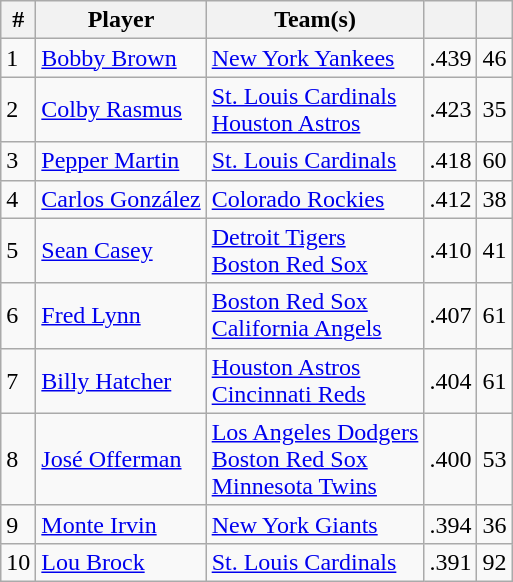<table class="wikitable" style="float:left;">
<tr>
<th>#</th>
<th>Player</th>
<th>Team(s)</th>
<th></th>
<th></th>
</tr>
<tr>
<td>1</td>
<td><a href='#'>Bobby Brown</a></td>
<td><a href='#'>New York Yankees</a></td>
<td>.439</td>
<td>46</td>
</tr>
<tr>
<td>2</td>
<td><a href='#'>Colby Rasmus</a></td>
<td><a href='#'>St. Louis Cardinals</a><br><a href='#'>Houston Astros</a></td>
<td>.423</td>
<td>35</td>
</tr>
<tr>
<td>3</td>
<td><a href='#'>Pepper Martin</a></td>
<td><a href='#'>St. Louis Cardinals</a></td>
<td>.418</td>
<td>60</td>
</tr>
<tr>
<td>4</td>
<td><a href='#'>Carlos González</a></td>
<td><a href='#'>Colorado Rockies</a></td>
<td>.412</td>
<td>38</td>
</tr>
<tr>
<td>5</td>
<td><a href='#'>Sean Casey</a></td>
<td><a href='#'>Detroit Tigers</a><br><a href='#'>Boston Red Sox</a></td>
<td>.410</td>
<td>41</td>
</tr>
<tr>
<td>6</td>
<td><a href='#'>Fred Lynn</a></td>
<td><a href='#'>Boston Red Sox</a><br><a href='#'>California Angels</a></td>
<td>.407</td>
<td>61</td>
</tr>
<tr>
<td>7</td>
<td><a href='#'>Billy Hatcher</a></td>
<td><a href='#'>Houston Astros</a><br><a href='#'>Cincinnati Reds</a></td>
<td>.404</td>
<td>61</td>
</tr>
<tr>
<td>8</td>
<td><a href='#'>José Offerman</a></td>
<td><a href='#'>Los Angeles Dodgers</a><br><a href='#'>Boston Red Sox</a><br><a href='#'>Minnesota Twins</a></td>
<td>.400</td>
<td>53</td>
</tr>
<tr>
<td>9</td>
<td><a href='#'>Monte Irvin</a></td>
<td><a href='#'>New York Giants</a></td>
<td>.394</td>
<td>36</td>
</tr>
<tr>
<td>10</td>
<td><a href='#'>Lou Brock</a></td>
<td><a href='#'>St. Louis Cardinals</a></td>
<td>.391</td>
<td>92</td>
</tr>
</table>
